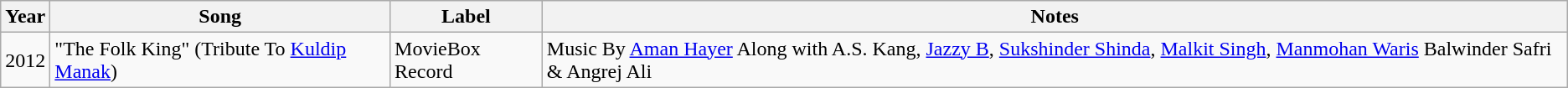<table class="wikitable">
<tr>
<th>Year</th>
<th>Song</th>
<th>Label</th>
<th>Notes</th>
</tr>
<tr>
<td>2012</td>
<td>"The Folk King" (Tribute To <a href='#'>Kuldip Manak</a>)</td>
<td>MovieBox Record</td>
<td>Music By <a href='#'>Aman Hayer</a> Along with A.S. Kang, <a href='#'>Jazzy B</a>, <a href='#'>Sukshinder Shinda</a>, <a href='#'>Malkit Singh</a>, <a href='#'>Manmohan Waris</a> Balwinder Safri & Angrej Ali</td>
</tr>
</table>
